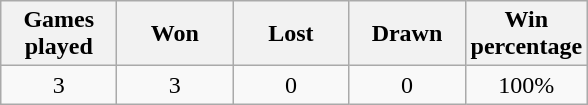<table class="wikitable" style="text-align:center">
<tr>
<th width="70">Games played</th>
<th width="70">Won</th>
<th width="70">Lost</th>
<th width="70">Drawn</th>
<th width="70">Win percentage</th>
</tr>
<tr>
<td>3</td>
<td>3</td>
<td>0</td>
<td>0</td>
<td>100%</td>
</tr>
</table>
